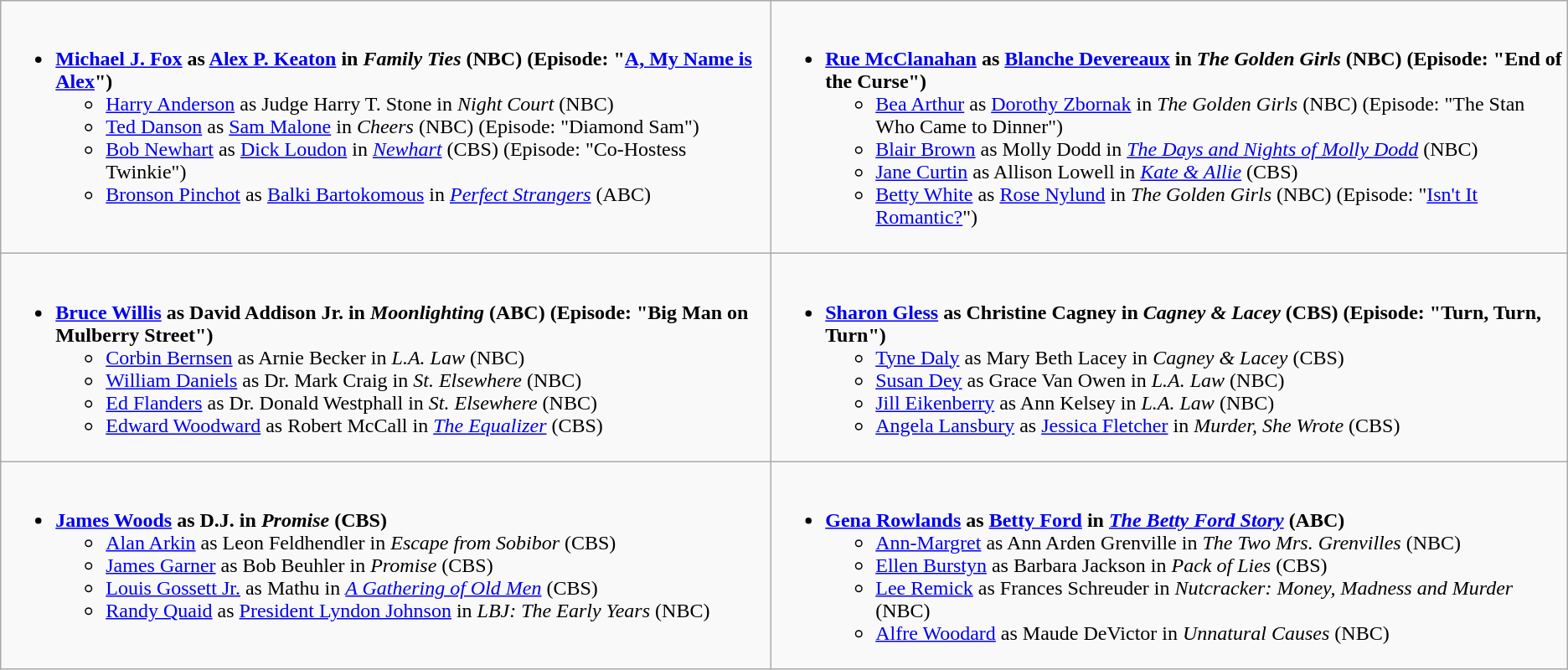<table class="wikitable">
<tr>
<td style="vertical-align:top;"><br><ul><li><strong><a href='#'>Michael J. Fox</a> as <a href='#'>Alex P. Keaton</a> in <em>Family Ties</em> (NBC) (Episode: "<a href='#'>A, My Name is Alex</a>")</strong><ul><li><a href='#'>Harry Anderson</a> as Judge Harry T. Stone in <em>Night Court</em> (NBC)</li><li><a href='#'>Ted Danson</a> as <a href='#'>Sam Malone</a> in <em>Cheers</em> (NBC) (Episode: "Diamond Sam")</li><li><a href='#'>Bob Newhart</a> as <a href='#'>Dick Loudon</a> in <em><a href='#'>Newhart</a></em> (CBS) (Episode: "Co-Hostess Twinkie")</li><li><a href='#'>Bronson Pinchot</a> as <a href='#'>Balki Bartokomous</a> in <em><a href='#'>Perfect Strangers</a></em> (ABC)</li></ul></li></ul></td>
<td style="vertical-align:top;"><br><ul><li><strong><a href='#'>Rue McClanahan</a> as <a href='#'>Blanche Devereaux</a> in <em>The Golden Girls</em> (NBC) (Episode: "End of the Curse")</strong><ul><li><a href='#'>Bea Arthur</a> as <a href='#'>Dorothy Zbornak</a> in <em>The Golden Girls</em> (NBC) (Episode: "The Stan Who Came to Dinner")</li><li><a href='#'>Blair Brown</a> as Molly Dodd in <em><a href='#'>The Days and Nights of Molly Dodd</a></em> (NBC)</li><li><a href='#'>Jane Curtin</a> as Allison Lowell in <em><a href='#'>Kate & Allie</a></em> (CBS)</li><li><a href='#'>Betty White</a> as <a href='#'>Rose Nylund</a> in <em>The Golden Girls</em> (NBC) (Episode: "<a href='#'>Isn't It Romantic?</a>")</li></ul></li></ul></td>
</tr>
<tr>
<td style="vertical-align:top;"><br><ul><li><strong><a href='#'>Bruce Willis</a> as David Addison Jr. in <em>Moonlighting</em> (ABC) (Episode: "Big Man on Mulberry Street")</strong><ul><li><a href='#'>Corbin Bernsen</a> as Arnie Becker in <em>L.A. Law</em> (NBC)</li><li><a href='#'>William Daniels</a> as Dr. Mark Craig in <em>St. Elsewhere</em> (NBC)</li><li><a href='#'>Ed Flanders</a> as Dr. Donald Westphall in <em>St. Elsewhere</em> (NBC)</li><li><a href='#'>Edward Woodward</a> as Robert McCall in <em><a href='#'>The Equalizer</a></em> (CBS)</li></ul></li></ul></td>
<td style="vertical-align:top;"><br><ul><li><strong><a href='#'>Sharon Gless</a> as Christine Cagney in <em>Cagney & Lacey</em> (CBS) (Episode: "Turn, Turn, Turn")</strong><ul><li><a href='#'>Tyne Daly</a> as Mary Beth Lacey in <em>Cagney & Lacey</em> (CBS)</li><li><a href='#'>Susan Dey</a> as Grace Van Owen in <em>L.A. Law</em> (NBC)</li><li><a href='#'>Jill Eikenberry</a> as Ann Kelsey in <em>L.A. Law</em> (NBC)</li><li><a href='#'>Angela Lansbury</a> as <a href='#'>Jessica Fletcher</a> in <em>Murder, She Wrote</em> (CBS)</li></ul></li></ul></td>
</tr>
<tr>
<td style="vertical-align:top;"><br><ul><li><strong><a href='#'>James Woods</a> as D.J. in <em>Promise</em> (CBS)</strong><ul><li><a href='#'>Alan Arkin</a> as Leon Feldhendler in <em>Escape from Sobibor</em> (CBS)</li><li><a href='#'>James Garner</a> as Bob Beuhler in <em>Promise</em> (CBS)</li><li><a href='#'>Louis Gossett Jr.</a> as Mathu in <em><a href='#'>A Gathering of Old Men</a></em> (CBS)</li><li><a href='#'>Randy Quaid</a> as <a href='#'>President Lyndon Johnson</a> in <em>LBJ: The Early Years</em> (NBC)</li></ul></li></ul></td>
<td style="vertical-align:top;"><br><ul><li><strong><a href='#'>Gena Rowlands</a> as <a href='#'>Betty Ford</a> in <em><a href='#'>The Betty Ford Story</a></em> (ABC)</strong><ul><li><a href='#'>Ann-Margret</a> as Ann Arden Grenville in <em>The Two Mrs. Grenvilles</em> (NBC)</li><li><a href='#'>Ellen Burstyn</a> as Barbara Jackson in <em>Pack of Lies</em> (CBS)</li><li><a href='#'>Lee Remick</a> as Frances Schreuder in <em>Nutcracker: Money, Madness and Murder</em> (NBC)</li><li><a href='#'>Alfre Woodard</a> as Maude DeVictor in <em>Unnatural Causes</em> (NBC)</li></ul></li></ul></td>
</tr>
</table>
